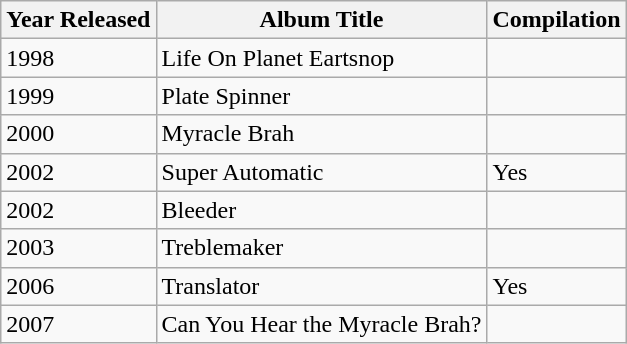<table class="wikitable">
<tr>
<th>Year Released</th>
<th>Album Title</th>
<th>Compilation</th>
</tr>
<tr>
<td>1998</td>
<td>Life On Planet Eartsnop</td>
<td></td>
</tr>
<tr>
<td>1999</td>
<td>Plate Spinner</td>
<td></td>
</tr>
<tr>
<td>2000</td>
<td>Myracle Brah</td>
<td></td>
</tr>
<tr>
<td>2002</td>
<td>Super Automatic</td>
<td>Yes</td>
</tr>
<tr>
<td>2002</td>
<td>Bleeder</td>
<td></td>
</tr>
<tr>
<td>2003</td>
<td>Treblemaker</td>
<td></td>
</tr>
<tr>
<td>2006</td>
<td>Translator</td>
<td>Yes</td>
</tr>
<tr>
<td>2007</td>
<td>Can You Hear the Myracle Brah?</td>
<td></td>
</tr>
</table>
